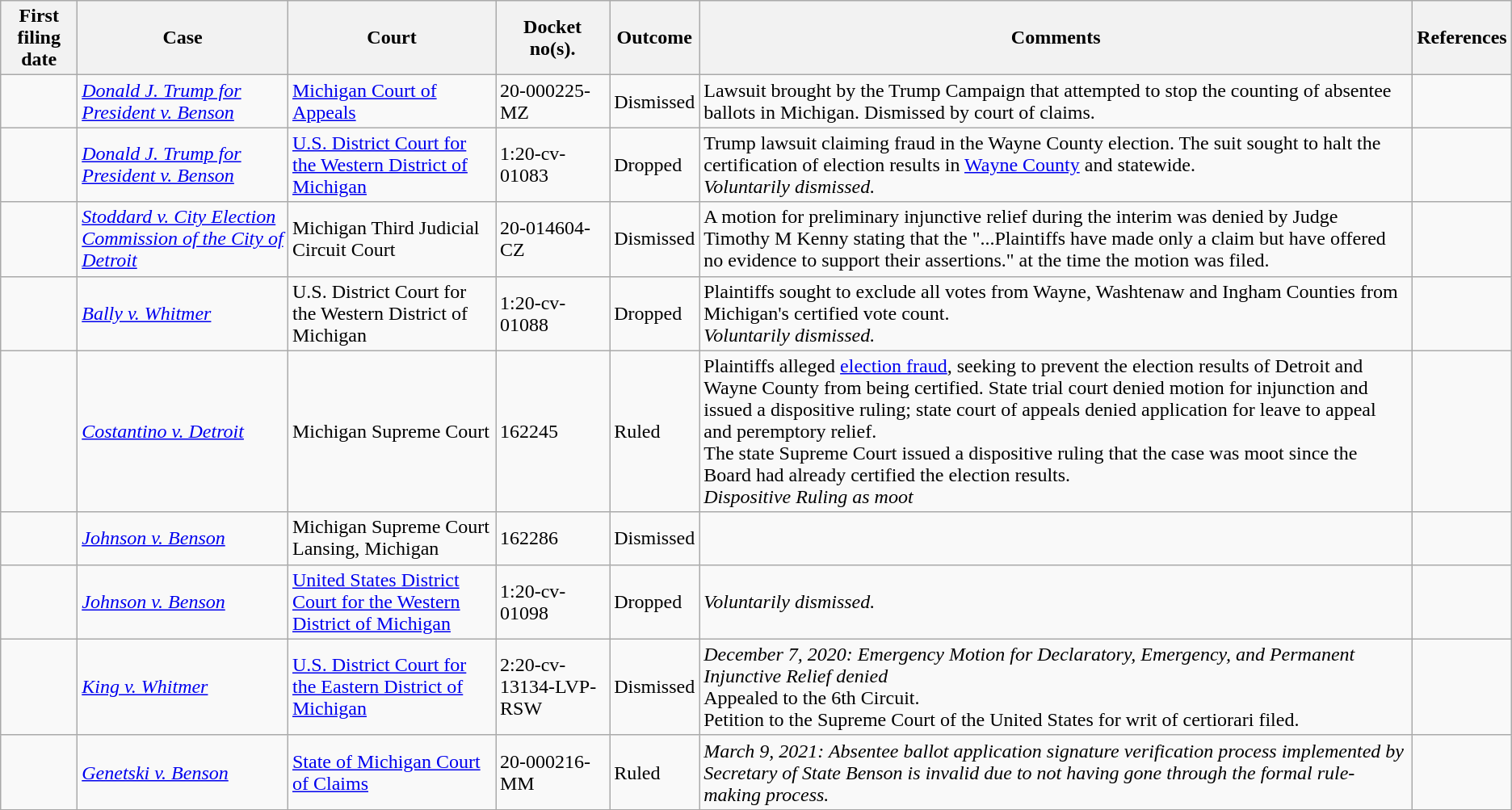<table class="wikitable sortable mw-collapsible">
<tr>
<th>First filing date</th>
<th>Case</th>
<th>Court</th>
<th>Docket no(s).</th>
<th>Outcome</th>
<th>Comments</th>
<th>References</th>
</tr>
<tr>
<td></td>
<td><em><a href='#'>Donald J. Trump for President v. Benson</a></em></td>
<td><a href='#'>Michigan Court of Appeals</a></td>
<td>20-000225-MZ</td>
<td>Dismissed</td>
<td>Lawsuit brought by the Trump Campaign that attempted to stop the counting of absentee ballots in Michigan. Dismissed by court of claims.</td>
<td></td>
</tr>
<tr>
<td></td>
<td><em><a href='#'>Donald J. Trump for President v. Benson</a></em></td>
<td><a href='#'>U.S. District Court for the Western District of Michigan</a></td>
<td>1:20-cv-01083</td>
<td>Dropped</td>
<td>Trump lawsuit claiming fraud in the Wayne County election. The suit sought to halt the certification of election results in <a href='#'>Wayne County</a> and statewide.<br><em>Voluntarily dismissed.</em></td>
<td></td>
</tr>
<tr>
<td></td>
<td><em><a href='#'>Stoddard v. City Election Commission of the City of Detroit</a></em></td>
<td>Michigan Third Judicial Circuit Court</td>
<td>20-014604-CZ</td>
<td>Dismissed</td>
<td>A motion for preliminary injunctive relief during the interim was denied by Judge Timothy M Kenny stating that the "...Plaintiffs have made only a claim but have offered no evidence to support their assertions." at the time the motion was filed.</td>
<td></td>
</tr>
<tr>
<td></td>
<td><em><a href='#'>Bally v. Whitmer</a></em></td>
<td>U.S. District Court for the Western District of Michigan</td>
<td>1:20-cv-01088</td>
<td>Dropped</td>
<td>Plaintiffs sought to exclude all votes from Wayne, Washtenaw and Ingham Counties from Michigan's certified vote count.<br><em>Voluntarily dismissed.</em></td>
<td></td>
</tr>
<tr>
<td></td>
<td><em><a href='#'>Costantino v. Detroit</a></em></td>
<td>Michigan Supreme Court</td>
<td>162245</td>
<td>Ruled</td>
<td>Plaintiffs alleged <a href='#'>election fraud</a>, seeking to prevent the election results of Detroit and Wayne County from being certified. State trial court denied motion for injunction and issued a dispositive ruling; state court of appeals denied application for leave to appeal and peremptory relief.<br>The state Supreme Court issued a dispositive ruling that the case was moot since the Board had already certified the election results.<br><em>Dispositive Ruling as moot</em></td>
<td></td>
</tr>
<tr>
<td></td>
<td><em><a href='#'>Johnson v. Benson</a></em></td>
<td>Michigan Supreme Court<br>Lansing, Michigan</td>
<td>162286</td>
<td>Dismissed</td>
<td></td>
<td></td>
</tr>
<tr>
<td></td>
<td><em><a href='#'>Johnson v. Benson</a></em></td>
<td><a href='#'>United States District Court for the Western District of Michigan</a></td>
<td>1:20-cv-01098</td>
<td>Dropped</td>
<td><em>Voluntarily dismissed.</em></td>
<td></td>
</tr>
<tr>
<td></td>
<td><em><a href='#'>King v. Whitmer</a></em></td>
<td><a href='#'>U.S. District Court for the Eastern District of Michigan</a></td>
<td>2:20-cv-13134-LVP-RSW</td>
<td>Dismissed</td>
<td><em>December 7, 2020: Emergency Motion for Declaratory, Emergency, and Permanent Injunctive Relief denied</em><br>Appealed to the 6th Circuit.<br>Petition to the Supreme Court of the United States for writ of certiorari filed.</td>
<td></td>
</tr>
<tr>
<td></td>
<td><em><a href='#'>Genetski v. Benson</a></em></td>
<td><a href='#'>State of Michigan Court of Claims</a></td>
<td>20-000216-MM</td>
<td>Ruled</td>
<td><em>March 9, 2021: Absentee ballot application signature verification process implemented by Secretary of State Benson is invalid due to not having gone through the formal rule-making process.</em><br></td>
</tr>
</table>
